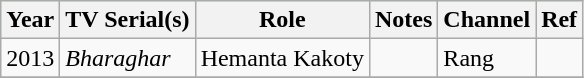<table class="wikitable sortable">
<tr style="background:#cfc; text-align:center;">
<th class="sortable">Year</th>
<th class="sortable">TV Serial(s)</th>
<th class="sortable">Role</th>
<th class="sortable">Notes</th>
<th class="sortable">Channel</th>
<th class="sortable">Ref</th>
</tr>
<tr>
<td>2013</td>
<td><em>Bharaghar</em></td>
<td>Hemanta Kakoty</td>
<td></td>
<td>Rang</td>
<td></td>
</tr>
<tr>
</tr>
</table>
